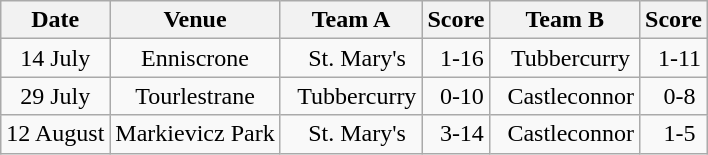<table class="wikitable">
<tr>
<th>Date</th>
<th>Venue</th>
<th>Team A</th>
<th>Score</th>
<th>Team B</th>
<th>Score</th>
</tr>
<tr align="center">
<td>14 July</td>
<td>Enniscrone</td>
<td>  St. Mary's</td>
<td>  1-16</td>
<td>  Tubbercurry</td>
<td>  1-11</td>
</tr>
<tr align="center">
<td>29 July</td>
<td>Tourlestrane</td>
<td>  Tubbercurry</td>
<td>  0-10</td>
<td>  Castleconnor</td>
<td>  0-8</td>
</tr>
<tr align="center">
<td>12 August</td>
<td>Markievicz Park</td>
<td>  St. Mary's</td>
<td>  3-14</td>
<td>  Castleconnor</td>
<td>  1-5</td>
</tr>
</table>
